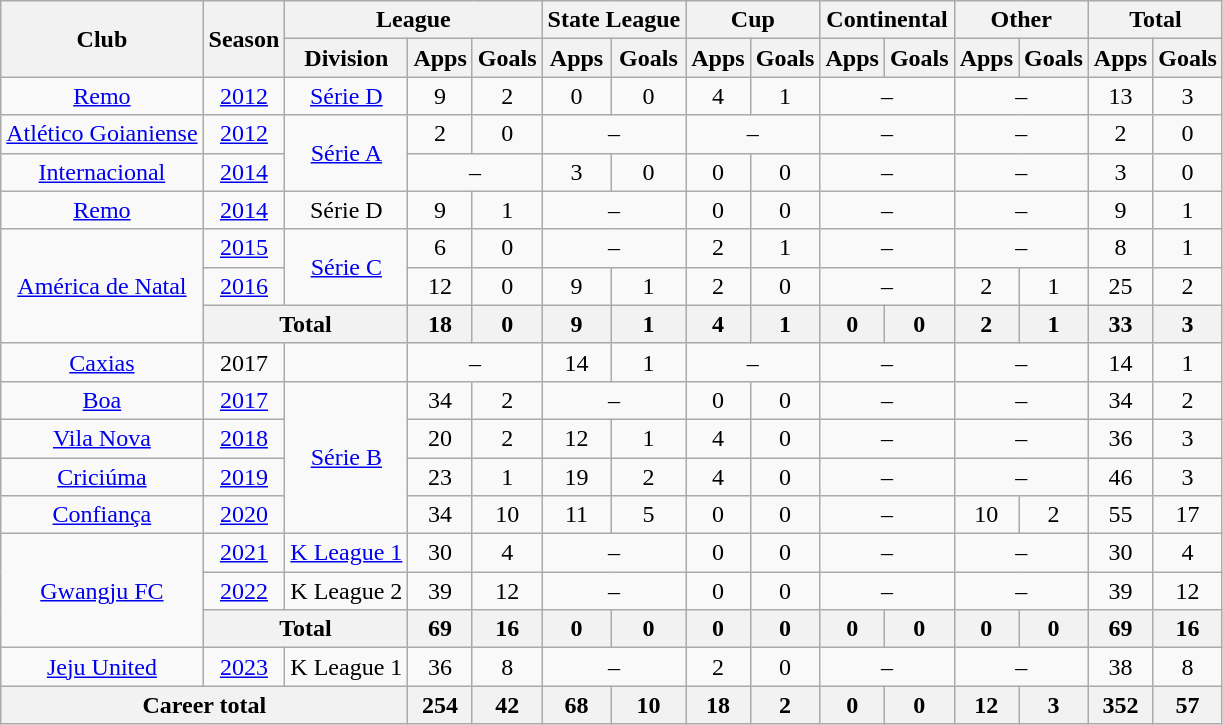<table class="wikitable" style="text-align: center">
<tr>
<th rowspan="2">Club</th>
<th rowspan="2">Season</th>
<th colspan="3">League</th>
<th colspan="2">State League</th>
<th colspan="2">Cup</th>
<th colspan="2">Continental</th>
<th colspan="2">Other</th>
<th colspan="2">Total</th>
</tr>
<tr>
<th>Division</th>
<th>Apps</th>
<th>Goals</th>
<th>Apps</th>
<th>Goals</th>
<th>Apps</th>
<th>Goals</th>
<th>Apps</th>
<th>Goals</th>
<th>Apps</th>
<th>Goals</th>
<th>Apps</th>
<th>Goals</th>
</tr>
<tr>
<td><a href='#'>Remo</a></td>
<td><a href='#'>2012</a></td>
<td><a href='#'>Série D</a></td>
<td>9</td>
<td>2</td>
<td>0</td>
<td>0</td>
<td>4</td>
<td>1</td>
<td colspan="2">–</td>
<td colspan="2">–</td>
<td>13</td>
<td>3</td>
</tr>
<tr>
<td><a href='#'>Atlético Goianiense</a></td>
<td><a href='#'>2012</a></td>
<td rowspan="2"><a href='#'>Série A</a></td>
<td>2</td>
<td>0</td>
<td colspan="2">–</td>
<td colspan="2">–</td>
<td colspan="2">–</td>
<td colspan="2">–</td>
<td>2</td>
<td>0</td>
</tr>
<tr>
<td><a href='#'>Internacional</a></td>
<td><a href='#'>2014</a></td>
<td colspan="2">–</td>
<td>3</td>
<td>0</td>
<td>0</td>
<td>0</td>
<td colspan="2">–</td>
<td colspan="2">–</td>
<td>3</td>
<td>0</td>
</tr>
<tr>
<td><a href='#'>Remo</a></td>
<td><a href='#'>2014</a></td>
<td>Série D</td>
<td>9</td>
<td>1</td>
<td colspan="2">–</td>
<td>0</td>
<td>0</td>
<td colspan="2">–</td>
<td colspan="2">–</td>
<td>9</td>
<td>1</td>
</tr>
<tr>
<td rowspan="3"><a href='#'>América de Natal</a></td>
<td><a href='#'>2015</a></td>
<td rowspan="2"><a href='#'>Série C</a></td>
<td>6</td>
<td>0</td>
<td colspan="2">–</td>
<td>2</td>
<td>1</td>
<td colspan="2">–</td>
<td colspan="2">–</td>
<td>8</td>
<td>1</td>
</tr>
<tr>
<td><a href='#'>2016</a></td>
<td>12</td>
<td>0</td>
<td>9</td>
<td>1</td>
<td>2</td>
<td>0</td>
<td colspan="2">–</td>
<td>2</td>
<td>1</td>
<td>25</td>
<td>2</td>
</tr>
<tr>
<th colspan="2"><strong>Total</strong></th>
<th>18</th>
<th>0</th>
<th>9</th>
<th>1</th>
<th>4</th>
<th>1</th>
<th>0</th>
<th>0</th>
<th>2</th>
<th>1</th>
<th>33</th>
<th>3</th>
</tr>
<tr>
<td><a href='#'>Caxias</a></td>
<td>2017</td>
<td></td>
<td colspan="2">–</td>
<td>14</td>
<td>1</td>
<td colspan="2">–</td>
<td colspan="2">–</td>
<td colspan="2">–</td>
<td>14</td>
<td>1</td>
</tr>
<tr>
<td><a href='#'>Boa</a></td>
<td><a href='#'>2017</a></td>
<td rowspan="4"><a href='#'>Série B</a></td>
<td>34</td>
<td>2</td>
<td colspan="2">–</td>
<td>0</td>
<td>0</td>
<td colspan="2">–</td>
<td colspan="2">–</td>
<td>34</td>
<td>2</td>
</tr>
<tr>
<td><a href='#'>Vila Nova</a></td>
<td><a href='#'>2018</a></td>
<td>20</td>
<td>2</td>
<td>12</td>
<td>1</td>
<td>4</td>
<td>0</td>
<td colspan="2">–</td>
<td colspan="2">–</td>
<td>36</td>
<td>3</td>
</tr>
<tr>
<td><a href='#'>Criciúma</a></td>
<td><a href='#'>2019</a></td>
<td>23</td>
<td>1</td>
<td>19</td>
<td>2</td>
<td>4</td>
<td>0</td>
<td colspan="2">–</td>
<td colspan="2">–</td>
<td>46</td>
<td>3</td>
</tr>
<tr>
<td><a href='#'>Confiança</a></td>
<td><a href='#'>2020</a></td>
<td>34</td>
<td>10</td>
<td>11</td>
<td>5</td>
<td>0</td>
<td>0</td>
<td colspan="2">–</td>
<td>10</td>
<td>2</td>
<td>55</td>
<td>17</td>
</tr>
<tr>
<td rowspan="3"><a href='#'>Gwangju FC</a></td>
<td><a href='#'>2021</a></td>
<td><a href='#'>K League 1</a></td>
<td>30</td>
<td>4</td>
<td colspan="2">–</td>
<td>0</td>
<td>0</td>
<td colspan="2">–</td>
<td colspan="2">–</td>
<td>30</td>
<td>4</td>
</tr>
<tr>
<td><a href='#'>2022</a></td>
<td>K League 2</td>
<td>39</td>
<td>12</td>
<td colspan="2">–</td>
<td>0</td>
<td>0</td>
<td colspan="2">–</td>
<td colspan="2">–</td>
<td>39</td>
<td>12</td>
</tr>
<tr>
<th colspan="2"><strong>Total</strong></th>
<th>69</th>
<th>16</th>
<th>0</th>
<th>0</th>
<th>0</th>
<th>0</th>
<th>0</th>
<th>0</th>
<th>0</th>
<th>0</th>
<th>69</th>
<th>16</th>
</tr>
<tr>
<td><a href='#'>Jeju United</a></td>
<td><a href='#'>2023</a></td>
<td>K League 1</td>
<td>36</td>
<td>8</td>
<td colspan="2">–</td>
<td>2</td>
<td>0</td>
<td colspan="2">–</td>
<td colspan="2">–</td>
<td>38</td>
<td>8</td>
</tr>
<tr>
<th colspan="3"><strong>Career total</strong></th>
<th>254</th>
<th>42</th>
<th>68</th>
<th>10</th>
<th>18</th>
<th>2</th>
<th>0</th>
<th>0</th>
<th>12</th>
<th>3</th>
<th>352</th>
<th>57</th>
</tr>
</table>
